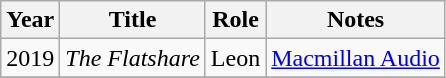<table class="wikitable">
<tr>
<th>Year</th>
<th>Title</th>
<th>Role</th>
<th>Notes</th>
</tr>
<tr>
<td>2019</td>
<td><em>The Flatshare</em></td>
<td>Leon</td>
<td><a href='#'>Macmillan Audio</a></td>
</tr>
<tr>
</tr>
</table>
